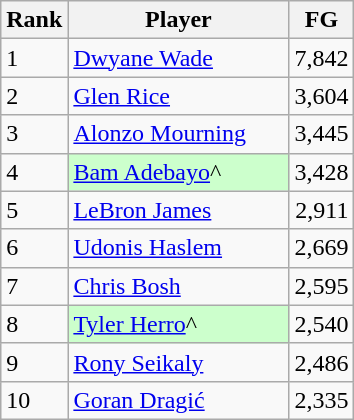<table class="wikitable">
<tr>
<th scope="col">Rank</th>
<th scope="col" width="140px">Player</th>
<th scope="col">FG</th>
</tr>
<tr>
<td>1</td>
<td><a href='#'>Dwyane Wade</a></td>
<td align="right">7,842</td>
</tr>
<tr>
<td>2</td>
<td><a href='#'>Glen Rice</a></td>
<td align="right">3,604</td>
</tr>
<tr>
<td>3</td>
<td><a href='#'>Alonzo Mourning</a></td>
<td align="right">3,445</td>
</tr>
<tr>
<td>4</td>
<td style="background-color:#CCFFCC"><a href='#'>Bam Adebayo</a>^</td>
<td align="right">3,428</td>
</tr>
<tr>
<td>5</td>
<td><a href='#'>LeBron James</a></td>
<td align="right">2,911</td>
</tr>
<tr>
<td>6</td>
<td><a href='#'>Udonis Haslem</a></td>
<td align="right">2,669</td>
</tr>
<tr>
<td>7</td>
<td><a href='#'>Chris Bosh</a></td>
<td align="right">2,595</td>
</tr>
<tr>
<td>8</td>
<td style="background-color:#CCFFCC"><a href='#'>Tyler Herro</a>^</td>
<td align="right">2,540</td>
</tr>
<tr>
<td>9</td>
<td><a href='#'>Rony Seikaly</a></td>
<td align="right">2,486</td>
</tr>
<tr>
<td>10</td>
<td><a href='#'>Goran Dragić</a></td>
<td align="right">2,335</td>
</tr>
</table>
